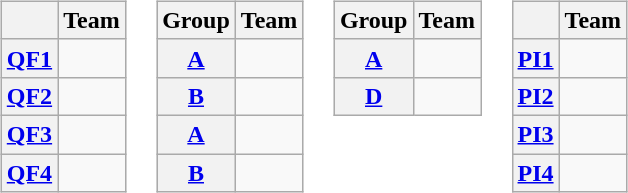<table>
<tr>
<td><br><table class=wikitable>
<tr>
<th></th>
<th>Team</th>
</tr>
<tr>
<th><a href='#'>QF1</a></th>
<td></td>
</tr>
<tr>
<th><a href='#'>QF2</a></th>
<td></td>
</tr>
<tr>
<th><a href='#'>QF3</a></th>
<td></td>
</tr>
<tr>
<th><a href='#'>QF4</a></th>
<td></td>
</tr>
</table>
</td>
<td><br><table class=wikitable>
<tr>
<th>Group</th>
<th>Team</th>
</tr>
<tr>
<th><a href='#'>A</a></th>
<td></td>
</tr>
<tr>
<th><a href='#'>B</a></th>
<td></td>
</tr>
<tr>
<th><a href='#'>A</a></th>
<td></td>
</tr>
<tr>
<th><a href='#'>B</a></th>
<td></td>
</tr>
</table>
</td>
<td valign=top><br><table class=wikitable>
<tr>
<th>Group</th>
<th>Team</th>
</tr>
<tr>
<th><a href='#'>A</a></th>
<td></td>
</tr>
<tr>
<th><a href='#'>D</a></th>
<td></td>
</tr>
</table>
</td>
<td><br><table class=wikitable>
<tr>
<th></th>
<th>Team</th>
</tr>
<tr>
<th><a href='#'>PI1</a></th>
<td></td>
</tr>
<tr>
<th><a href='#'>PI2</a></th>
<td></td>
</tr>
<tr>
<th><a href='#'>PI3</a></th>
<td></td>
</tr>
<tr>
<th><a href='#'>PI4</a></th>
<td></td>
</tr>
</table>
</td>
</tr>
</table>
